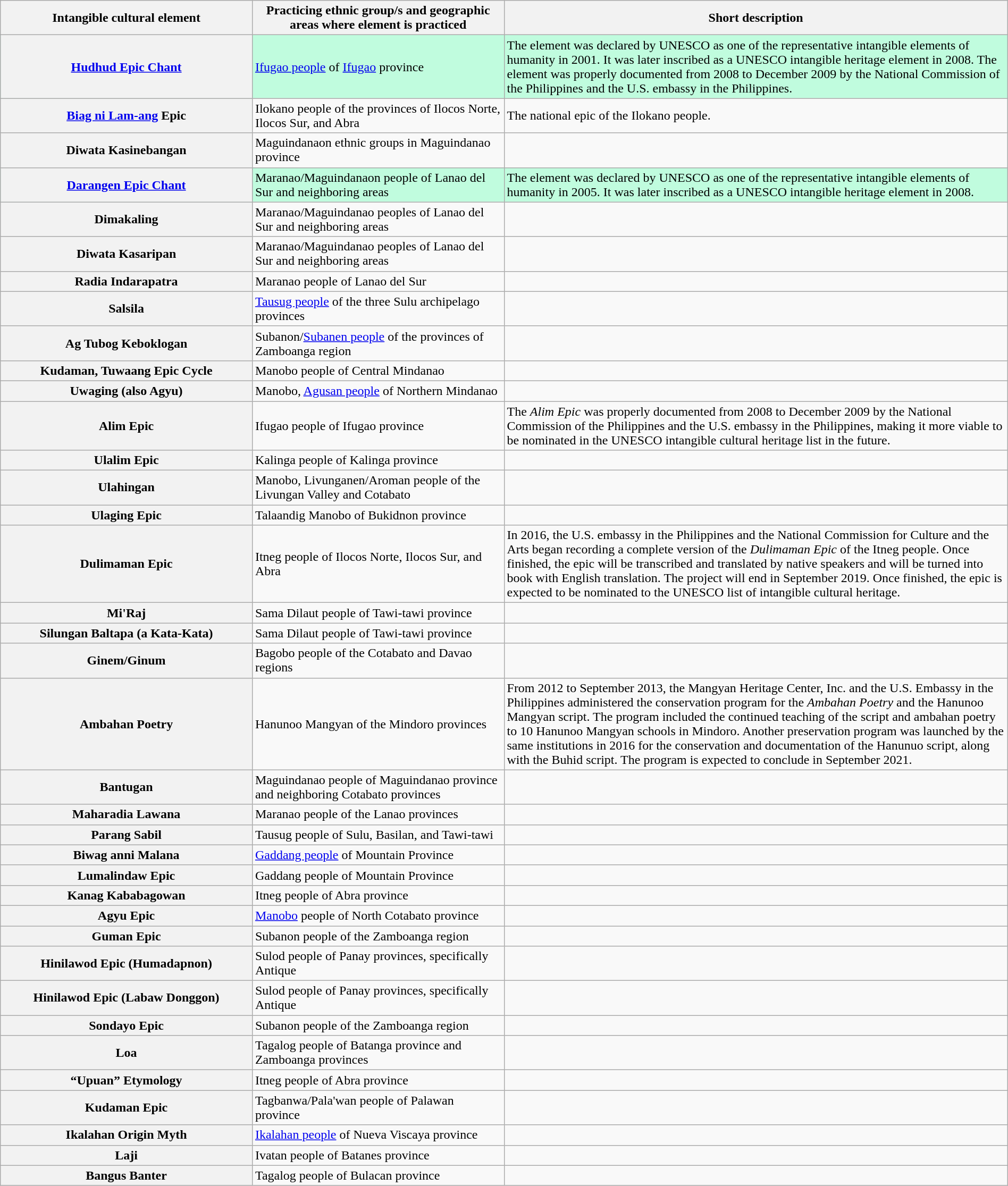<table class="wikitable sortable plainrowheaders" style="width:100%;">
<tr>
<th scope="col" style="width:25%;">Intangible cultural element</th>
<th scope="col" style="width:25%;">Practicing ethnic group/s and geographic areas where element is practiced</th>
<th scope="col" style="width50%;">Short description</th>
</tr>
<tr style="background:#C0FCDE;">
<th scope="row"><a href='#'>Hudhud Epic Chant</a></th>
<td><a href='#'>Ifugao people</a> of <a href='#'>Ifugao</a> province</td>
<td>The element was declared by UNESCO as one of the representative intangible elements of humanity in 2001. It was later inscribed as a UNESCO intangible heritage element in 2008. The element was properly documented from 2008 to December 2009 by the National Commission of the Philippines and the U.S. embassy in the Philippines.</td>
</tr>
<tr>
<th scope="row"><a href='#'>Biag ni Lam-ang</a> Epic</th>
<td>Ilokano people of the provinces of Ilocos Norte, Ilocos Sur, and Abra</td>
<td>The national epic of the Ilokano people.</td>
</tr>
<tr>
<th scope="row">Diwata Kasinebangan</th>
<td>Maguindanaon ethnic groups in Maguindanao province</td>
<td></td>
</tr>
<tr style="background:#C0FCDE;">
<th scope="row"><a href='#'>Darangen Epic Chant</a></th>
<td>Maranao/Maguindanaon people of Lanao del Sur and neighboring areas</td>
<td>The element was declared by UNESCO as one of the representative intangible elements of humanity in 2005. It was later inscribed as a UNESCO intangible heritage element in 2008.</td>
</tr>
<tr>
<th scope="row">Dimakaling</th>
<td>Maranao/Maguindanao peoples of Lanao del Sur and neighboring areas</td>
<td></td>
</tr>
<tr>
<th scope="row">Diwata Kasaripan</th>
<td>Maranao/Maguindanao peoples of Lanao del Sur and neighboring areas</td>
<td></td>
</tr>
<tr>
<th scope="row">Radia Indarapatra</th>
<td>Maranao people of Lanao del Sur</td>
<td></td>
</tr>
<tr>
<th scope="row">Salsila</th>
<td><a href='#'>Tausug people</a> of the three Sulu archipelago provinces</td>
<td></td>
</tr>
<tr>
<th scope="row">Ag Tubog Keboklogan</th>
<td>Subanon/<a href='#'>Subanen people</a> of the provinces of Zamboanga region</td>
<td></td>
</tr>
<tr>
<th scope="row">Kudaman, Tuwaang Epic Cycle</th>
<td>Manobo people of Central Mindanao</td>
<td></td>
</tr>
<tr>
<th scope="row">Uwaging (also Agyu)</th>
<td>Manobo, <a href='#'>Agusan people</a> of Northern Mindanao</td>
<td></td>
</tr>
<tr>
<th scope="row">Alim Epic</th>
<td>Ifugao people of Ifugao province</td>
<td>The <em>Alim Epic</em> was properly documented from 2008 to December 2009 by the National Commission of the Philippines and the U.S. embassy in the Philippines, making it more viable to be nominated in the UNESCO intangible cultural heritage list in the future.</td>
</tr>
<tr>
<th scope="row">Ulalim Epic</th>
<td>Kalinga people of Kalinga province</td>
<td></td>
</tr>
<tr>
<th scope="row">Ulahingan</th>
<td>Manobo, Livunganen/Aroman people of the Livungan Valley and Cotabato</td>
<td></td>
</tr>
<tr>
<th scope="row">Ulaging Epic</th>
<td>Talaandig Manobo of Bukidnon province</td>
<td></td>
</tr>
<tr>
<th scope="row">Dulimaman Epic</th>
<td>Itneg people of Ilocos Norte, Ilocos Sur, and Abra</td>
<td>In 2016, the U.S. embassy in the Philippines and the National Commission for Culture and the Arts began recording a complete version of the <em>Dulimaman Epic</em> of the Itneg people. Once finished, the epic will be transcribed and translated by native speakers and will be turned into book with English translation. The project will end in September 2019. Once finished, the epic is expected to be nominated to the UNESCO list of intangible cultural heritage.</td>
</tr>
<tr>
<th scope="row">Mi'Raj</th>
<td>Sama Dilaut people of Tawi-tawi province</td>
<td></td>
</tr>
<tr>
<th scope="row">Silungan Baltapa (a Kata-Kata)</th>
<td>Sama Dilaut people of Tawi-tawi province</td>
<td></td>
</tr>
<tr>
<th scope="row">Ginem/Ginum</th>
<td>Bagobo people of the Cotabato and Davao regions</td>
<td></td>
</tr>
<tr>
<th scope="row">Ambahan Poetry</th>
<td>Hanunoo Mangyan of the Mindoro provinces</td>
<td>From 2012 to September 2013, the Mangyan Heritage Center, Inc. and the U.S. Embassy in the Philippines administered the conservation program for the <em>Ambahan Poetry</em> and the Hanunoo Mangyan script. The program included the continued teaching of the script and ambahan poetry to 10 Hanunoo Mangyan schools in Mindoro. Another preservation program was launched by the same institutions in 2016 for the conservation and documentation of the Hanunuo script, along with the Buhid script. The program is expected to conclude in September 2021.</td>
</tr>
<tr>
<th scope="row">Bantugan</th>
<td>Maguindanao people of Maguindanao province and neighboring Cotabato provinces</td>
<td></td>
</tr>
<tr>
<th scope="row">Maharadia Lawana</th>
<td>Maranao people of the Lanao provinces</td>
<td></td>
</tr>
<tr>
<th scope="row">Parang Sabil</th>
<td>Tausug people of Sulu, Basilan, and Tawi-tawi</td>
<td></td>
</tr>
<tr>
<th scope="row">Biwag anni Malana</th>
<td><a href='#'>Gaddang people</a> of Mountain Province</td>
<td></td>
</tr>
<tr>
<th scope="row">Lumalindaw Epic</th>
<td>Gaddang people of Mountain Province</td>
<td></td>
</tr>
<tr>
<th scope="row">Kanag Kababagowan</th>
<td>Itneg people of Abra province</td>
<td></td>
</tr>
<tr>
<th scope="row">Agyu Epic</th>
<td><a href='#'>Manobo</a> people of North Cotabato province</td>
<td></td>
</tr>
<tr>
<th scope="row">Guman Epic</th>
<td>Subanon people of the Zamboanga region</td>
<td></td>
</tr>
<tr>
<th scope="row">Hinilawod Epic (Humadapnon)</th>
<td>Sulod people of Panay provinces, specifically Antique</td>
<td></td>
</tr>
<tr>
<th scope="row">Hinilawod Epic (Labaw Donggon)</th>
<td>Sulod people of Panay provinces, specifically Antique</td>
<td></td>
</tr>
<tr>
<th scope="row">Sondayo Epic</th>
<td>Subanon people of the Zamboanga region</td>
<td></td>
</tr>
<tr>
<th scope="row">Loa</th>
<td>Tagalog people of Batanga province and Zamboanga provinces</td>
<td></td>
</tr>
<tr>
<th scope="row">“Upuan” Etymology</th>
<td>Itneg people of Abra province</td>
<td></td>
</tr>
<tr>
<th scope="row">Kudaman Epic</th>
<td>Tagbanwa/Pala'wan people of Palawan province</td>
<td></td>
</tr>
<tr>
<th scope="row">Ikalahan Origin Myth</th>
<td><a href='#'>Ikalahan people</a> of Nueva Viscaya province</td>
<td></td>
</tr>
<tr>
<th scope="row">Laji</th>
<td>Ivatan people of Batanes province</td>
<td></td>
</tr>
<tr>
<th scope="row">Bangus Banter</th>
<td>Tagalog people of Bulacan province</td>
<td></td>
</tr>
</table>
